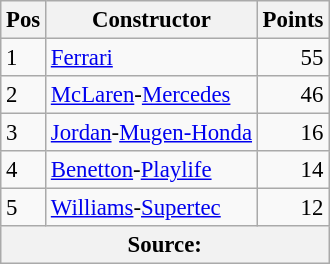<table class="wikitable"       style="font-size:        95%;">
<tr>
<th>Pos</th>
<th>Constructor</th>
<th>Points</th>
</tr>
<tr>
<td>1</td>
<td> <a href='#'>Ferrari</a></td>
<td align="right">55</td>
</tr>
<tr>
<td>2</td>
<td> <a href='#'>McLaren</a>-<a href='#'>Mercedes</a></td>
<td align="right">46</td>
</tr>
<tr>
<td>3</td>
<td> <a href='#'>Jordan</a>-<a href='#'>Mugen-Honda</a></td>
<td align="right">16</td>
</tr>
<tr>
<td>4</td>
<td> <a href='#'>Benetton</a>-<a href='#'>Playlife</a></td>
<td align="right">14</td>
</tr>
<tr>
<td>5</td>
<td> <a href='#'>Williams</a>-<a href='#'>Supertec</a></td>
<td align="right">12</td>
</tr>
<tr>
<th colspan=4>Source:</th>
</tr>
</table>
